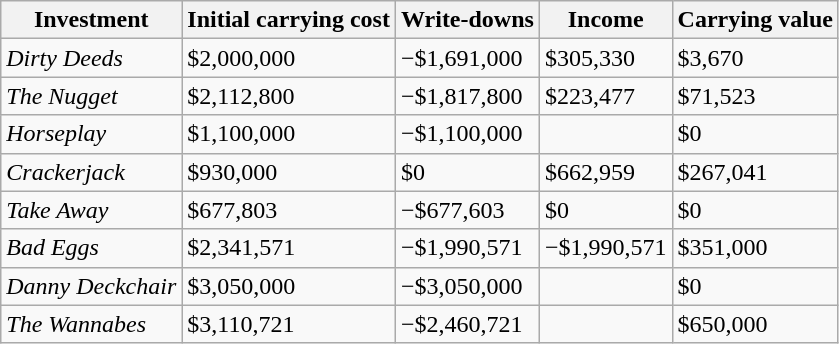<table class="wikitable">
<tr>
<th>Investment</th>
<th>Initial carrying cost</th>
<th>Write-downs</th>
<th>Income</th>
<th>Carrying value</th>
</tr>
<tr>
<td><em>Dirty Deeds</em></td>
<td>$2,000,000</td>
<td>−$1,691,000</td>
<td>$305,330</td>
<td>$3,670</td>
</tr>
<tr>
<td><em>The Nugget</em></td>
<td>$2,112,800</td>
<td>−$1,817,800</td>
<td>$223,477</td>
<td>$71,523</td>
</tr>
<tr>
<td><em>Horseplay</em></td>
<td>$1,100,000</td>
<td>−$1,100,000</td>
<td></td>
<td>$0</td>
</tr>
<tr>
<td><em>Crackerjack</em></td>
<td>$930,000</td>
<td>$0</td>
<td>$662,959</td>
<td>$267,041</td>
</tr>
<tr>
<td><em>Take Away</em></td>
<td>$677,803</td>
<td>−$677,603</td>
<td>$0</td>
<td>$0</td>
</tr>
<tr>
<td><em>Bad Eggs</em></td>
<td>$2,341,571</td>
<td>−$1,990,571</td>
<td>−$1,990,571</td>
<td>$351,000</td>
</tr>
<tr>
<td><em>Danny Deckchair</em></td>
<td>$3,050,000</td>
<td>−$3,050,000</td>
<td></td>
<td>$0</td>
</tr>
<tr>
<td><em>The Wannabes</em></td>
<td>$3,110,721</td>
<td>−$2,460,721</td>
<td></td>
<td>$650,000</td>
</tr>
</table>
